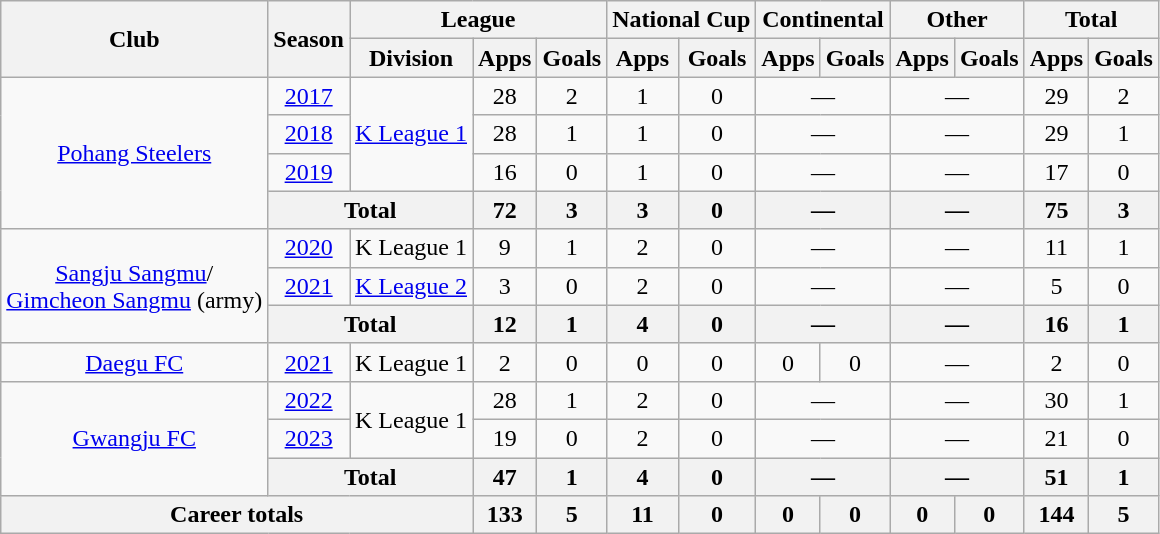<table class="wikitable" style="text-align:center">
<tr>
<th rowspan="2">Club</th>
<th rowspan="2">Season</th>
<th colspan="3">League</th>
<th colspan="2">National Cup</th>
<th colspan="2">Continental</th>
<th colspan="2">Other</th>
<th colspan="2">Total</th>
</tr>
<tr>
<th>Division</th>
<th>Apps</th>
<th>Goals</th>
<th>Apps</th>
<th>Goals</th>
<th>Apps</th>
<th>Goals</th>
<th>Apps</th>
<th>Goals</th>
<th>Apps</th>
<th>Goals</th>
</tr>
<tr>
<td rowspan="4"><a href='#'>Pohang Steelers</a></td>
<td><a href='#'>2017</a></td>
<td rowspan="3"><a href='#'>K League 1</a></td>
<td>28</td>
<td>2</td>
<td>1</td>
<td>0</td>
<td colspan="2">—</td>
<td colspan="2">—</td>
<td>29</td>
<td>2</td>
</tr>
<tr>
<td><a href='#'>2018</a></td>
<td>28</td>
<td>1</td>
<td>1</td>
<td>0</td>
<td colspan="2">—</td>
<td colspan="2">—</td>
<td>29</td>
<td>1</td>
</tr>
<tr>
<td><a href='#'>2019</a></td>
<td>16</td>
<td>0</td>
<td>1</td>
<td>0</td>
<td colspan="2">—</td>
<td colspan="2">—</td>
<td>17</td>
<td>0</td>
</tr>
<tr>
<th colspan="2">Total</th>
<th>72</th>
<th>3</th>
<th>3</th>
<th>0</th>
<th colspan="2">—</th>
<th colspan="2">—</th>
<th>75</th>
<th>3</th>
</tr>
<tr>
<td rowspan="3"><a href='#'>Sangju Sangmu</a>/<br><a href='#'>Gimcheon Sangmu</a> (army)</td>
<td><a href='#'>2020</a></td>
<td>K League 1</td>
<td>9</td>
<td>1</td>
<td>2</td>
<td>0</td>
<td colspan="2">—</td>
<td colspan="2">—</td>
<td>11</td>
<td>1</td>
</tr>
<tr>
<td><a href='#'>2021</a></td>
<td><a href='#'>K League 2</a></td>
<td>3</td>
<td>0</td>
<td>2</td>
<td>0</td>
<td colspan="2">—</td>
<td colspan="2">—</td>
<td>5</td>
<td>0</td>
</tr>
<tr>
<th colspan="2">Total</th>
<th>12</th>
<th>1</th>
<th>4</th>
<th>0</th>
<th colspan="2">—</th>
<th colspan="2">—</th>
<th>16</th>
<th>1</th>
</tr>
<tr>
<td><a href='#'>Daegu FC</a></td>
<td><a href='#'>2021</a></td>
<td>K League 1</td>
<td>2</td>
<td>0</td>
<td>0</td>
<td>0</td>
<td>0</td>
<td>0</td>
<td colspan="2">—</td>
<td>2</td>
<td>0</td>
</tr>
<tr>
<td rowspan="3"><a href='#'>Gwangju FC</a></td>
<td><a href='#'>2022</a></td>
<td rowspan="2">K League 1</td>
<td>28</td>
<td>1</td>
<td>2</td>
<td>0</td>
<td colspan="2">—</td>
<td colspan="2">—</td>
<td>30</td>
<td>1</td>
</tr>
<tr>
<td><a href='#'>2023</a></td>
<td>19</td>
<td>0</td>
<td>2</td>
<td>0</td>
<td colspan="2">—</td>
<td colspan="2">—</td>
<td>21</td>
<td>0</td>
</tr>
<tr>
<th colspan="2">Total</th>
<th>47</th>
<th>1</th>
<th>4</th>
<th>0</th>
<th colspan="2">—</th>
<th colspan="2">—</th>
<th>51</th>
<th>1</th>
</tr>
<tr>
<th colspan="3">Career totals</th>
<th>133</th>
<th>5</th>
<th>11</th>
<th>0</th>
<th>0</th>
<th>0</th>
<th>0</th>
<th>0</th>
<th>144</th>
<th>5</th>
</tr>
</table>
